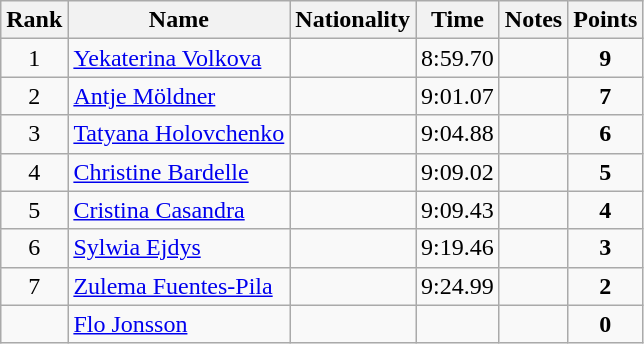<table class="wikitable sortable" style="text-align:center">
<tr>
<th>Rank</th>
<th>Name</th>
<th>Nationality</th>
<th>Time</th>
<th>Notes</th>
<th>Points</th>
</tr>
<tr>
<td>1</td>
<td align=left><a href='#'>Yekaterina Volkova</a></td>
<td align=left></td>
<td>8:59.70</td>
<td></td>
<td><strong>9</strong></td>
</tr>
<tr>
<td>2</td>
<td align=left><a href='#'>Antje Möldner</a></td>
<td align=left></td>
<td>9:01.07</td>
<td></td>
<td><strong>7</strong></td>
</tr>
<tr>
<td>3</td>
<td align=left><a href='#'>Tatyana Holovchenko</a></td>
<td align=left></td>
<td>9:04.88</td>
<td></td>
<td><strong>6</strong></td>
</tr>
<tr>
<td>4</td>
<td align=left><a href='#'>Christine Bardelle</a></td>
<td align=left></td>
<td>9:09.02</td>
<td></td>
<td><strong>5</strong></td>
</tr>
<tr>
<td>5</td>
<td align=left><a href='#'>Cristina Casandra</a></td>
<td align=left></td>
<td>9:09.43</td>
<td></td>
<td><strong>4</strong></td>
</tr>
<tr>
<td>6</td>
<td align=left><a href='#'>Sylwia Ejdys</a></td>
<td align=left></td>
<td>9:19.46</td>
<td></td>
<td><strong>3</strong></td>
</tr>
<tr>
<td>7</td>
<td align=left><a href='#'>Zulema Fuentes-Pila</a></td>
<td align=left></td>
<td>9:24.99</td>
<td></td>
<td><strong>2</strong></td>
</tr>
<tr>
<td></td>
<td align=left><a href='#'>Flo Jonsson</a></td>
<td align=left></td>
<td></td>
<td></td>
<td><strong>0</strong></td>
</tr>
</table>
